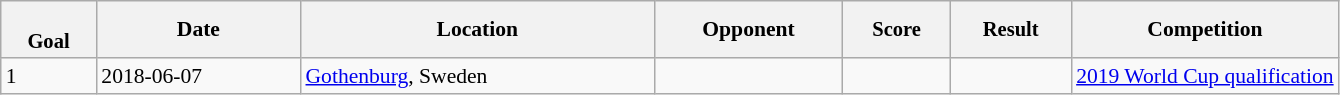<table class="wikitable collapsible sortable" style="font-size:90%">
<tr>
<th data-sort-type="number" style="font-size:95%;"><br>Goal</th>
<th>Date</th>
<th>Location</th>
<th>Opponent</th>
<th data-sort-type="number" style="font-size:95%;">Score</th>
<th data-sort-type="number" style="font-size:95%;">Result</th>
<th width="20%">Competition</th>
</tr>
<tr>
<td>1</td>
<td>2018-06-07</td>
<td><a href='#'>Gothenburg</a>, Sweden</td>
<td></td>
<td></td>
<td></td>
<td><a href='#'>2019 World Cup qualification</a></td>
</tr>
</table>
